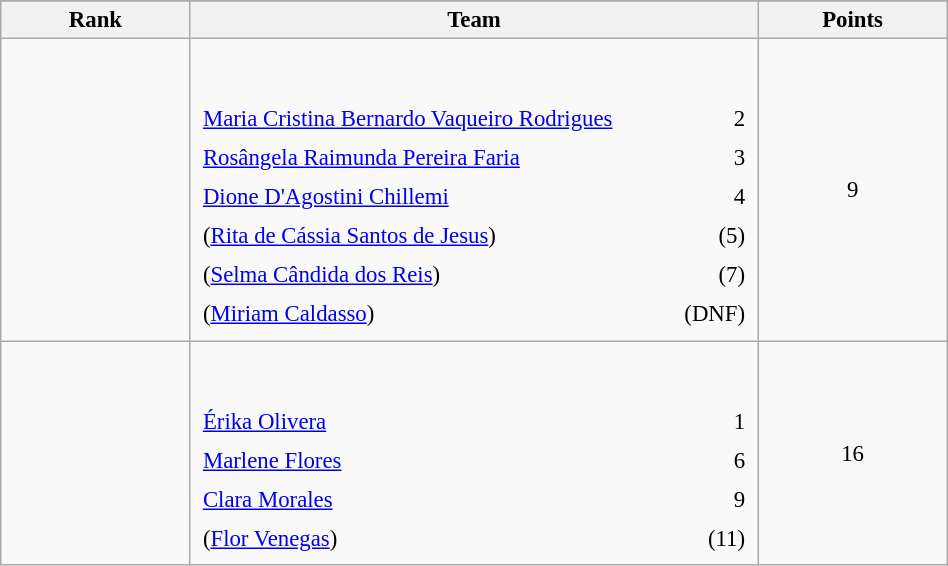<table class="wikitable sortable" style=" text-align:center; font-size:95%;" width="50%">
<tr>
</tr>
<tr>
<th width=10%>Rank</th>
<th width=30%>Team</th>
<th width=10%>Points</th>
</tr>
<tr>
<td align=center></td>
<td align=left> <br><br><table width=100%>
<tr>
<td align=left style="border:0"><a href='#'>Maria Cristina Bernardo Vaqueiro Rodrigues</a></td>
<td align=right style="border:0">2</td>
</tr>
<tr>
<td align=left style="border:0"><a href='#'>Rosângela Raimunda Pereira Faria</a></td>
<td align=right style="border:0">3</td>
</tr>
<tr>
<td align=left style="border:0"><a href='#'>Dione D'Agostini Chillemi</a></td>
<td align=right style="border:0">4</td>
</tr>
<tr>
<td align=left style="border:0">(<a href='#'>Rita de Cássia Santos de Jesus</a>)</td>
<td align=right style="border:0">(5)</td>
</tr>
<tr>
<td align=left style="border:0">(<a href='#'>Selma Cândida dos Reis</a>)</td>
<td align=right style="border:0">(7)</td>
</tr>
<tr>
<td align=left style="border:0">(<a href='#'>Miriam Caldasso</a>)</td>
<td align=right style="border:0">(DNF)</td>
</tr>
</table>
</td>
<td>9</td>
</tr>
<tr>
<td align=center></td>
<td align=left> <br><br><table width=100%>
<tr>
<td align=left style="border:0"><a href='#'>Érika Olivera</a></td>
<td align=right style="border:0">1</td>
</tr>
<tr>
<td align=left style="border:0"><a href='#'>Marlene Flores</a></td>
<td align=right style="border:0">6</td>
</tr>
<tr>
<td align=left style="border:0"><a href='#'>Clara Morales</a></td>
<td align=right style="border:0">9</td>
</tr>
<tr>
<td align=left style="border:0">(<a href='#'>Flor Venegas</a>)</td>
<td align=right style="border:0">(11)</td>
</tr>
</table>
</td>
<td>16</td>
</tr>
</table>
